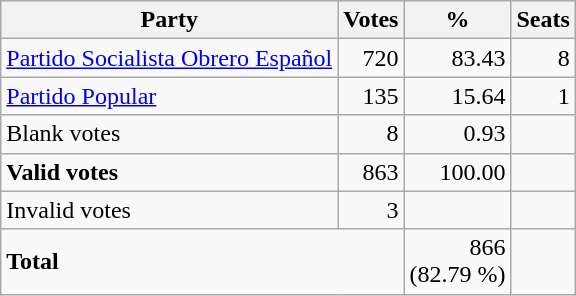<table class="wikitable" border="1">
<tr style="background-color:#E9E9E9">
<th>Party</th>
<th>Votes</th>
<th>%</th>
<th>Seats</th>
</tr>
<tr>
<td><a href='#'>Partido Socialista Obrero Español</a></td>
<td align="right">720</td>
<td align="right">83.43</td>
<td align="right">8</td>
</tr>
<tr>
<td><a href='#'>Partido Popular</a></td>
<td align="right">135</td>
<td align="right">15.64</td>
<td align="right">1</td>
</tr>
<tr>
<td>Blank votes</td>
<td align="right">8</td>
<td align="right">0.93</td>
<td> </td>
</tr>
<tr>
<td><strong>Valid votes</strong></td>
<td align="right">863</td>
<td align="right">100.00</td>
<td> </td>
</tr>
<tr>
<td>Invalid votes</td>
<td align="right">3</td>
<td> </td>
<td> </td>
</tr>
<tr>
<td colspan="2"><strong>Total</strong></td>
<td align="right">866<br>(82.79 %)</td>
<td></td>
</tr>
</table>
